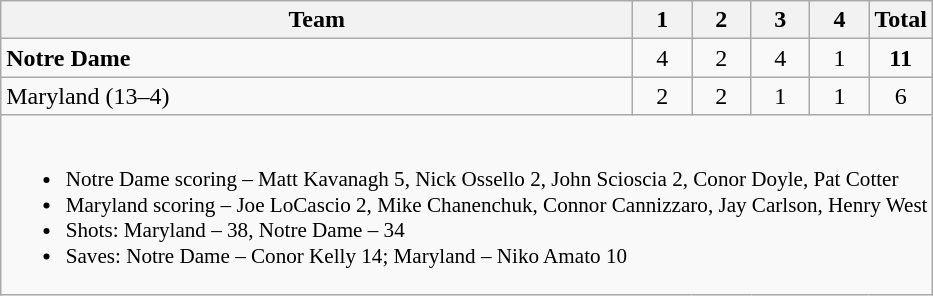<table class="wikitable" style="text-align:center; max-width:40em">
<tr>
<th>Team</th>
<th style="width:2em">1</th>
<th style="width:2em">2</th>
<th style="width:2em">3</th>
<th style="width:2em">4</th>
<th style="width:2em">Total</th>
</tr>
<tr>
<td style="text-align:left"><strong>Notre Dame</strong></td>
<td>4</td>
<td>2</td>
<td>4</td>
<td>1</td>
<td><strong>11</strong></td>
</tr>
<tr>
<td style="text-align:left">Maryland (13–4)</td>
<td>2</td>
<td>2</td>
<td>1</td>
<td>1</td>
<td>6</td>
</tr>
<tr>
<td colspan=6 style="text-align:left; font-size:88%;"><br><ul><li>Notre Dame scoring – Matt Kavanagh 5, Nick Ossello 2, John Scioscia 2, Conor Doyle, Pat Cotter</li><li>Maryland scoring – Joe LoCascio 2, Mike Chanenchuk, Connor Cannizzaro, Jay Carlson, Henry West</li><li>Shots: Maryland – 38, Notre Dame – 34</li><li>Saves: Notre Dame – Conor Kelly 14; Maryland – Niko Amato 10</li></ul></td>
</tr>
</table>
